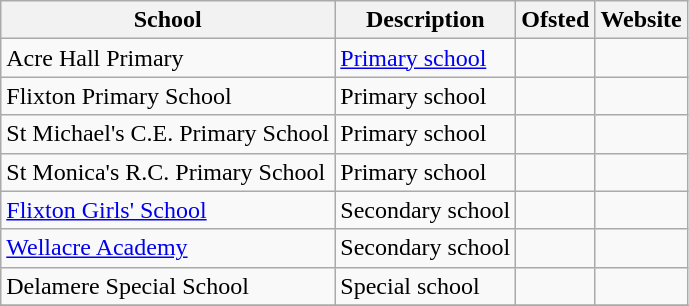<table class="wikitable sortable">
<tr>
<th>School</th>
<th>Description</th>
<th class="unsortable">Ofsted</th>
<th class="unsortable">Website</th>
</tr>
<tr>
<td>Acre Hall Primary</td>
<td><a href='#'>Primary school</a></td>
<td></td>
<td></td>
</tr>
<tr>
<td>Flixton Primary School</td>
<td>Primary school</td>
<td></td>
<td></td>
</tr>
<tr>
<td>St Michael's C.E. Primary School</td>
<td>Primary school</td>
<td></td>
<td></td>
</tr>
<tr>
<td>St Monica's R.C. Primary School</td>
<td>Primary school</td>
<td></td>
<td></td>
</tr>
<tr>
<td><a href='#'>Flixton Girls' School</a></td>
<td>Secondary school</td>
<td></td>
<td></td>
</tr>
<tr>
<td><a href='#'>Wellacre Academy</a></td>
<td>Secondary school</td>
<td></td>
<td></td>
</tr>
<tr>
<td>Delamere Special School</td>
<td>Special school</td>
<td></td>
<td></td>
</tr>
<tr>
</tr>
</table>
